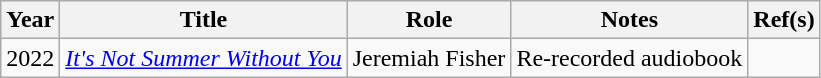<table class="wikitable sortable">
<tr>
<th>Year</th>
<th>Title</th>
<th>Role</th>
<th>Notes</th>
<th>Ref(s)</th>
</tr>
<tr>
<td>2022</td>
<td><em><a href='#'>It's Not Summer Without You</a></em></td>
<td>Jeremiah Fisher</td>
<td>Re-recorded audiobook</td>
</tr>
</table>
